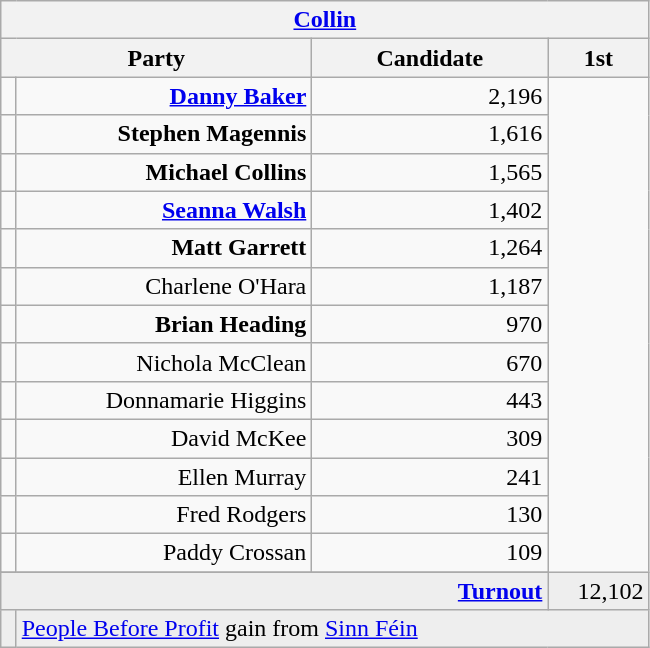<table class="wikitable">
<tr>
<th colspan="4" align="center"><a href='#'>Collin</a></th>
</tr>
<tr>
<th colspan="2" align="center" width=200>Party</th>
<th width=150>Candidate</th>
<th width=60>1st </th>
</tr>
<tr>
<td></td>
<td align="right"><strong><a href='#'>Danny Baker</a></strong></td>
<td align="right">2,196</td>
</tr>
<tr>
<td></td>
<td align="right"><strong>Stephen Magennis</strong></td>
<td align="right">1,616</td>
</tr>
<tr>
<td></td>
<td align="right"><strong>Michael Collins</strong></td>
<td align="right">1,565</td>
</tr>
<tr>
<td></td>
<td align="right"><strong><a href='#'>Seanna Walsh</a></strong></td>
<td align="right">1,402</td>
</tr>
<tr>
<td></td>
<td align="right"><strong>Matt Garrett</strong></td>
<td align="right">1,264</td>
</tr>
<tr>
<td></td>
<td align="right">Charlene O'Hara</td>
<td align="right">1,187</td>
</tr>
<tr>
<td></td>
<td align="right"><strong>Brian Heading</strong></td>
<td align="right">970</td>
</tr>
<tr>
<td></td>
<td align="right">Nichola McClean</td>
<td align="right">670</td>
</tr>
<tr>
<td></td>
<td align="right">Donnamarie Higgins</td>
<td align="right">443</td>
</tr>
<tr>
<td></td>
<td align="right">David McKee</td>
<td align="right">309</td>
</tr>
<tr>
<td></td>
<td align="right">Ellen Murray</td>
<td align="right">241</td>
</tr>
<tr>
<td></td>
<td align="right">Fred Rodgers</td>
<td align="right">130</td>
</tr>
<tr>
<td></td>
<td align="right">Paddy Crossan</td>
<td align="right">109</td>
</tr>
<tr>
</tr>
<tr bgcolor="EEEEEE">
<td colspan=3 align="right"><strong><a href='#'>Turnout</a></strong></td>
<td align="right">12,102</td>
</tr>
<tr bgcolor="EEEEEE">
<td bgcolor=></td>
<td colspan=4 bgcolor="EEEEEE"><a href='#'>People Before Profit</a> gain from <a href='#'>Sinn Féin</a></td>
</tr>
</table>
